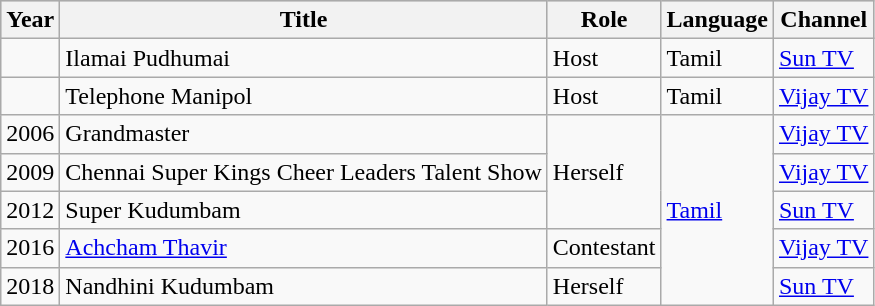<table class="wikitable">
<tr style="background:#ccc; text-align:center;">
<th>Year</th>
<th>Title</th>
<th>Role</th>
<th>Language</th>
<th>Channel</th>
</tr>
<tr>
<td></td>
<td>Ilamai Pudhumai</td>
<td>Host</td>
<td>Tamil</td>
<td><a href='#'>Sun TV</a></td>
</tr>
<tr>
<td></td>
<td>Telephone Manipol</td>
<td>Host</td>
<td>Tamil</td>
<td><a href='#'>Vijay TV</a></td>
</tr>
<tr>
<td>2006</td>
<td>Grandmaster</td>
<td rowspan=3>Herself</td>
<td rowspan=5><a href='#'>Tamil</a></td>
<td><a href='#'>Vijay TV</a></td>
</tr>
<tr>
<td>2009</td>
<td>Chennai Super Kings Cheer Leaders Talent Show</td>
<td><a href='#'>Vijay TV</a></td>
</tr>
<tr>
<td>2012</td>
<td>Super Kudumbam</td>
<td><a href='#'>Sun TV</a></td>
</tr>
<tr>
<td>2016</td>
<td><a href='#'>Achcham Thavir</a></td>
<td>Contestant</td>
<td><a href='#'>Vijay TV</a></td>
</tr>
<tr>
<td>2018</td>
<td>Nandhini Kudumbam</td>
<td>Herself</td>
<td><a href='#'>Sun TV</a></td>
</tr>
</table>
